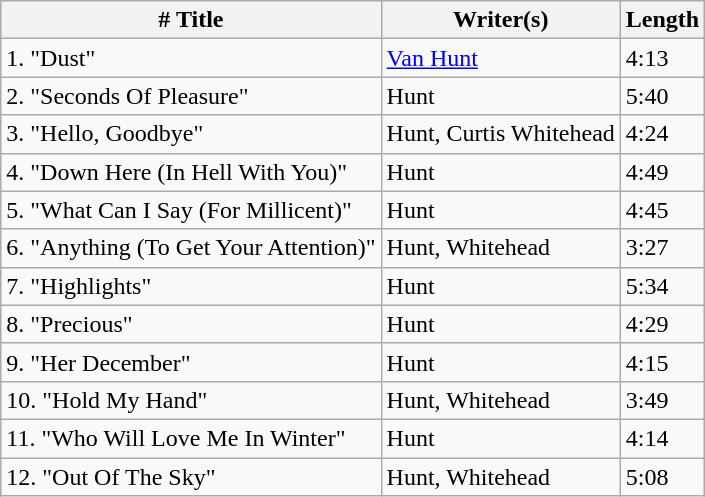<table class="wikitable" border="1">
<tr>
<th># Title</th>
<th>Writer(s)</th>
<th>Length</th>
</tr>
<tr>
<td>1. "Dust"</td>
<td><a href='#'>Van Hunt</a></td>
<td>4:13</td>
</tr>
<tr>
<td>2. "Seconds Of Pleasure"</td>
<td>Hunt</td>
<td>5:40</td>
</tr>
<tr>
<td>3. "Hello, Goodbye"</td>
<td>Hunt, Curtis Whitehead</td>
<td>4:24</td>
</tr>
<tr>
<td>4. "Down Here (In Hell With You)"</td>
<td>Hunt</td>
<td>4:49</td>
</tr>
<tr>
<td>5. "What Can I Say (For Millicent)"</td>
<td>Hunt</td>
<td>4:45</td>
</tr>
<tr>
<td>6. "Anything (To Get Your Attention)"</td>
<td>Hunt, Whitehead</td>
<td>3:27</td>
</tr>
<tr>
<td>7. "Highlights"</td>
<td>Hunt</td>
<td>5:34</td>
</tr>
<tr>
<td>8. "Precious"</td>
<td>Hunt</td>
<td>4:29</td>
</tr>
<tr>
<td>9. "Her December"</td>
<td>Hunt</td>
<td>4:15</td>
</tr>
<tr>
<td>10. "Hold My Hand"</td>
<td>Hunt, Whitehead</td>
<td>3:49</td>
</tr>
<tr>
<td>11. "Who Will Love Me In Winter"</td>
<td>Hunt</td>
<td>4:14</td>
</tr>
<tr>
<td>12. "Out Of The Sky"</td>
<td>Hunt, Whitehead</td>
<td>5:08</td>
</tr>
</table>
